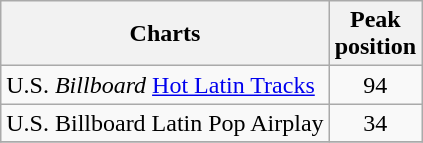<table class="wikitable sortable">
<tr>
<th>Charts</th>
<th>Peak<br>position</th>
</tr>
<tr>
<td>U.S. <em>Billboard</em> <a href='#'>Hot Latin Tracks</a></td>
<td align="center">94</td>
</tr>
<tr>
<td>U.S. Billboard Latin Pop Airplay</td>
<td align="center">34</td>
</tr>
<tr>
</tr>
</table>
